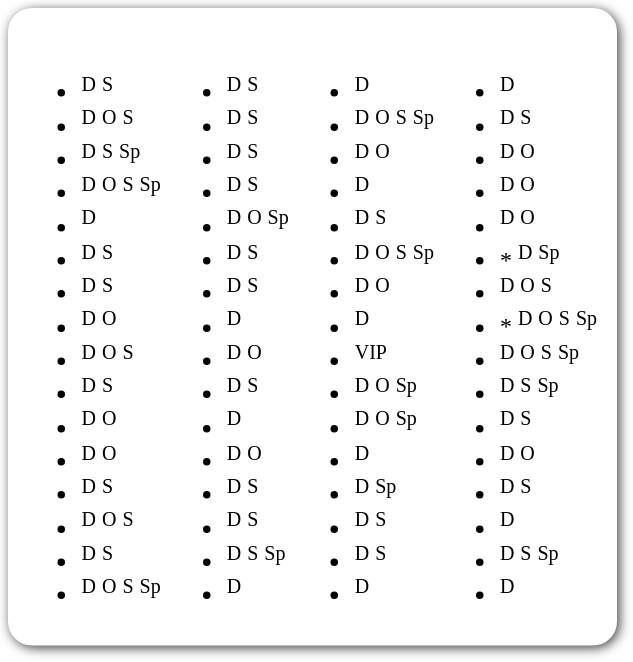<table style=" border-radius:1em; box-shadow: 0.1em 0.1em 0.5em rgba(0,0,0,0.75); background-color: white; border: 1px solid white; padding: 5px;">
<tr style="vertical-align:top;">
<td><br><ul><li><sup>D</sup> <sup>S</sup></li><li><sup>D</sup> <sup>O</sup> <sup>S</sup></li><li><sup>D</sup> <sup>S</sup> <sup>Sp</sup></li><li><sup>D</sup> <sup>O</sup> <sup>S</sup> <sup>Sp</sup></li><li><sup>D</sup></li><li><sup>D</sup> <sup>S</sup></li><li><sup>D</sup> <sup>S</sup></li><li><sup>D</sup> <sup>O</sup></li><li><sup>D</sup> <sup>O</sup> <sup>S</sup></li><li><sup>D</sup> <sup>S</sup></li><li><sup>D</sup> <sup>O</sup></li><li><sup>D</sup> <sup>O</sup></li><li><sup>D</sup> <sup>S</sup></li><li><sup>D</sup> <sup>O</sup> <sup>S</sup></li><li><sup>D</sup>  <sup>S</sup></li><li><sup>D</sup> <sup>O</sup> <sup>S</sup> <sup>Sp</sup></li></ul></td>
<td valign="top"><br><ul><li><sup>D</sup> <sup>S</sup></li><li><sup>D</sup> <sup>S</sup></li><li><sup>D</sup> <sup>S</sup></li><li><sup>D</sup> <sup>S</sup></li><li><sup>D</sup> <sup>O</sup> <sup>Sp</sup></li><li><sup>D</sup> <sup>S</sup></li><li><sup>D</sup> <sup>S</sup></li><li><sup>D</sup></li><li><sup>D</sup> <sup>O</sup></li><li><sup>D</sup> <sup>S</sup></li><li><sup>D</sup></li><li><sup>D</sup> <sup>O</sup></li><li><sup>D</sup> <sup>S</sup></li><li><sup>D</sup> <sup>S</sup></li><li><sup>D</sup> <sup>S</sup> <sup>Sp</sup></li><li><sup>D</sup></li></ul></td>
<td valign="top"><br><ul><li><sup>D</sup></li><li><sup>D</sup> <sup>O</sup> <sup>S</sup> <sup>Sp</sup></li><li><sup>D</sup> <sup>O</sup></li><li><sup>D</sup></li><li><sup>D</sup> <sup>S</sup></li><li><sup>D</sup> <sup>O</sup> <sup>S</sup> <sup>Sp</sup></li><li><sup>D</sup> <sup>O</sup></li><li><sup>D</sup></li><li><sup>VIP</sup></li><li><sup>D</sup> <sup>O</sup> <sup>Sp</sup></li><li><sup>D</sup> <sup>O</sup> <sup>Sp</sup></li><li><sup>D</sup></li><li><sup>D</sup> <sup>Sp</sup></li><li><sup>D</sup> <sup>S</sup></li><li><sup>D</sup> <sup>S</sup></li><li><sup>D</sup></li></ul></td>
<td valign="top"><br><ul><li><sup>D</sup></li><li><sup>D</sup> <sup>S</sup></li><li><sup>D</sup> <sup>O</sup></li><li><sup>D</sup> <sup>O</sup></li><li><sup>D</sup> <sup>O</sup></li><li><em></em>* <sup>D</sup> <sup>Sp</sup></li><li><sup>D</sup> <sup>O</sup> <sup>S</sup></li><li><em></em>* <sup>D</sup> <sup>O</sup> <sup>S</sup> <sup>Sp</sup></li><li><sup>D</sup> <sup>O</sup> <sup>S</sup> <sup>Sp</sup></li><li><sup>D</sup> <sup>S</sup> <sup>Sp</sup></li><li><sup>D</sup> <sup>S</sup></li><li><sup>D</sup> <sup>O</sup></li><li><sup>D</sup> <sup>S</sup></li><li><sup>D</sup></li><li><sup>D</sup> <sup>S</sup> <sup>Sp</sup></li><li><sup>D</sup></li></ul></td>
<td></td>
</tr>
</table>
